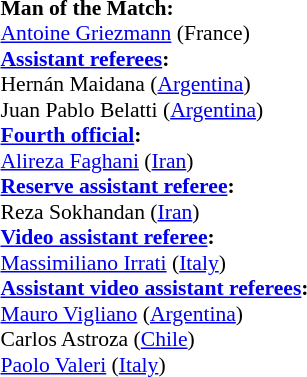<table style="width:100%; font-size:90%;">
<tr>
<td><br><strong>Man of the Match:</strong>
<br><a href='#'>Antoine Griezmann</a> (France)<br><strong><a href='#'>Assistant referees</a>:</strong>
<br>Hernán Maidana (<a href='#'>Argentina</a>)
<br>Juan Pablo Belatti (<a href='#'>Argentina</a>)
<br><strong><a href='#'>Fourth official</a>:</strong>
<br><a href='#'>Alireza Faghani</a> (<a href='#'>Iran</a>)
<br><strong><a href='#'>Reserve assistant referee</a>:</strong>
<br>Reza Sokhandan (<a href='#'>Iran</a>)
<br><strong><a href='#'>Video assistant referee</a>:</strong>
<br><a href='#'>Massimiliano Irrati</a> (<a href='#'>Italy</a>)
<br><strong><a href='#'>Assistant video assistant referees</a>:</strong>
<br><a href='#'>Mauro Vigliano</a> (<a href='#'>Argentina</a>)
<br>Carlos Astroza (<a href='#'>Chile</a>)
<br><a href='#'>Paolo Valeri</a> (<a href='#'>Italy</a>)</td>
</tr>
</table>
